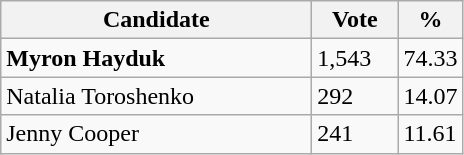<table class="wikitable">
<tr>
<th bgcolor="#DDDDFF" width="200px">Candidate</th>
<th bgcolor="#DDDDFF" width="50px">Vote</th>
<th bgcolor="#DDDDFF" width="30px">%</th>
</tr>
<tr>
<td><strong>Myron Hayduk</strong></td>
<td>1,543</td>
<td>74.33</td>
</tr>
<tr>
<td>Natalia Toroshenko</td>
<td>292</td>
<td>14.07</td>
</tr>
<tr>
<td>Jenny Cooper</td>
<td>241</td>
<td>11.61</td>
</tr>
</table>
